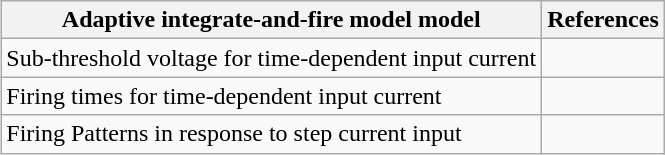<table class="wikitable" style="float:right; margin-left:15px">
<tr>
<th>Adaptive integrate-and-fire model model</th>
<th>References</th>
</tr>
<tr>
<td>Sub-threshold voltage for time-dependent input current</td>
<td></td>
</tr>
<tr>
<td>Firing times for time-dependent input current</td>
<td></td>
</tr>
<tr>
<td>Firing Patterns in response to step current input</td>
<td></td>
</tr>
</table>
